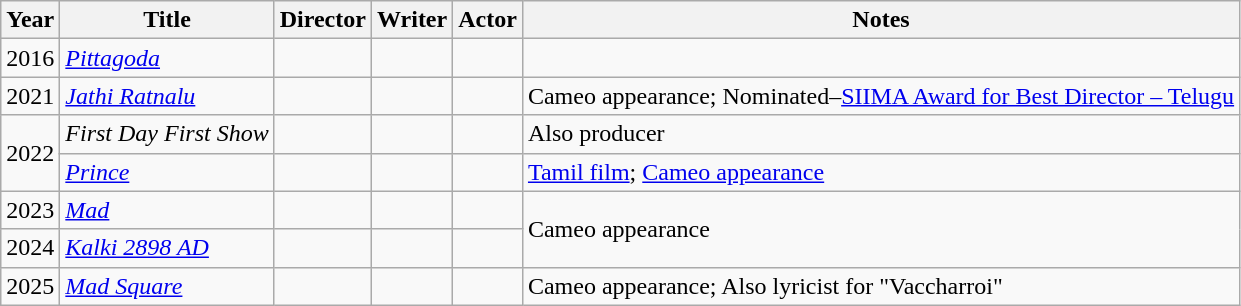<table class="wikitable sortable" style="font-size:100%">
<tr align="text-align:center;">
<th>Year</th>
<th>Title</th>
<th>Director</th>
<th>Writer</th>
<th>Actor</th>
<th>Notes</th>
</tr>
<tr>
<td>2016</td>
<td><em><a href='#'>Pittagoda</a></em></td>
<td></td>
<td></td>
<td></td>
<td></td>
</tr>
<tr>
<td>2021</td>
<td><em><a href='#'>Jathi Ratnalu</a></em></td>
<td></td>
<td></td>
<td></td>
<td>Cameo appearance; Nominated–<a href='#'>SIIMA Award for Best Director – Telugu</a></td>
</tr>
<tr>
<td rowspan="2">2022</td>
<td><em>First Day First Show</em></td>
<td></td>
<td></td>
<td></td>
<td>Also producer</td>
</tr>
<tr>
<td><em><a href='#'>Prince</a></em></td>
<td></td>
<td></td>
<td></td>
<td><a href='#'>Tamil film</a>; <a href='#'>Cameo appearance</a></td>
</tr>
<tr>
<td>2023</td>
<td><a href='#'><em>Mad</em></a></td>
<td></td>
<td></td>
<td></td>
<td rowspan="2">Cameo appearance</td>
</tr>
<tr>
<td>2024</td>
<td><em><a href='#'>Kalki 2898 AD</a></em></td>
<td></td>
<td></td>
<td></td>
</tr>
<tr>
<td>2025</td>
<td><a href='#'><em>Mad Square</em></a></td>
<td></td>
<td></td>
<td></td>
<td>Cameo appearance; Also lyricist for "Vaccharroi"</td>
</tr>
</table>
